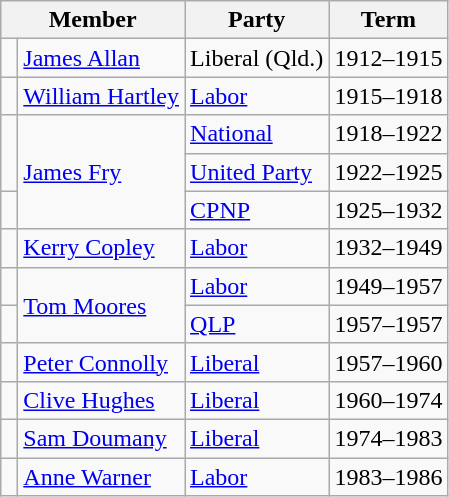<table class="wikitable">
<tr>
<th colspan="2">Member</th>
<th>Party</th>
<th>Term</th>
</tr>
<tr>
<td> </td>
<td><a href='#'>James Allan</a></td>
<td>Liberal (Qld.)</td>
<td>1912–1915</td>
</tr>
<tr>
<td> </td>
<td><a href='#'>William Hartley</a></td>
<td><a href='#'>Labor</a></td>
<td>1915–1918</td>
</tr>
<tr>
<td rowspan=2 > </td>
<td rowspan=3><a href='#'>James Fry</a></td>
<td><a href='#'>National</a></td>
<td>1918–1922</td>
</tr>
<tr>
<td><a href='#'>United Party</a></td>
<td>1922–1925</td>
</tr>
<tr>
<td> </td>
<td><a href='#'>CPNP</a></td>
<td>1925–1932</td>
</tr>
<tr>
<td> </td>
<td><a href='#'>Kerry Copley</a></td>
<td><a href='#'>Labor</a></td>
<td>1932–1949</td>
</tr>
<tr>
<td> </td>
<td rowspan="2"><a href='#'>Tom Moores</a></td>
<td><a href='#'>Labor</a></td>
<td>1949–1957</td>
</tr>
<tr>
<td> </td>
<td><a href='#'>QLP</a></td>
<td>1957–1957</td>
</tr>
<tr>
<td> </td>
<td><a href='#'>Peter Connolly</a></td>
<td><a href='#'>Liberal</a></td>
<td>1957–1960</td>
</tr>
<tr>
<td> </td>
<td><a href='#'>Clive Hughes</a></td>
<td><a href='#'>Liberal</a></td>
<td>1960–1974</td>
</tr>
<tr>
<td> </td>
<td><a href='#'>Sam Doumany</a></td>
<td><a href='#'>Liberal</a></td>
<td>1974–1983</td>
</tr>
<tr>
<td> </td>
<td><a href='#'>Anne Warner</a></td>
<td><a href='#'>Labor</a></td>
<td>1983–1986</td>
</tr>
</table>
